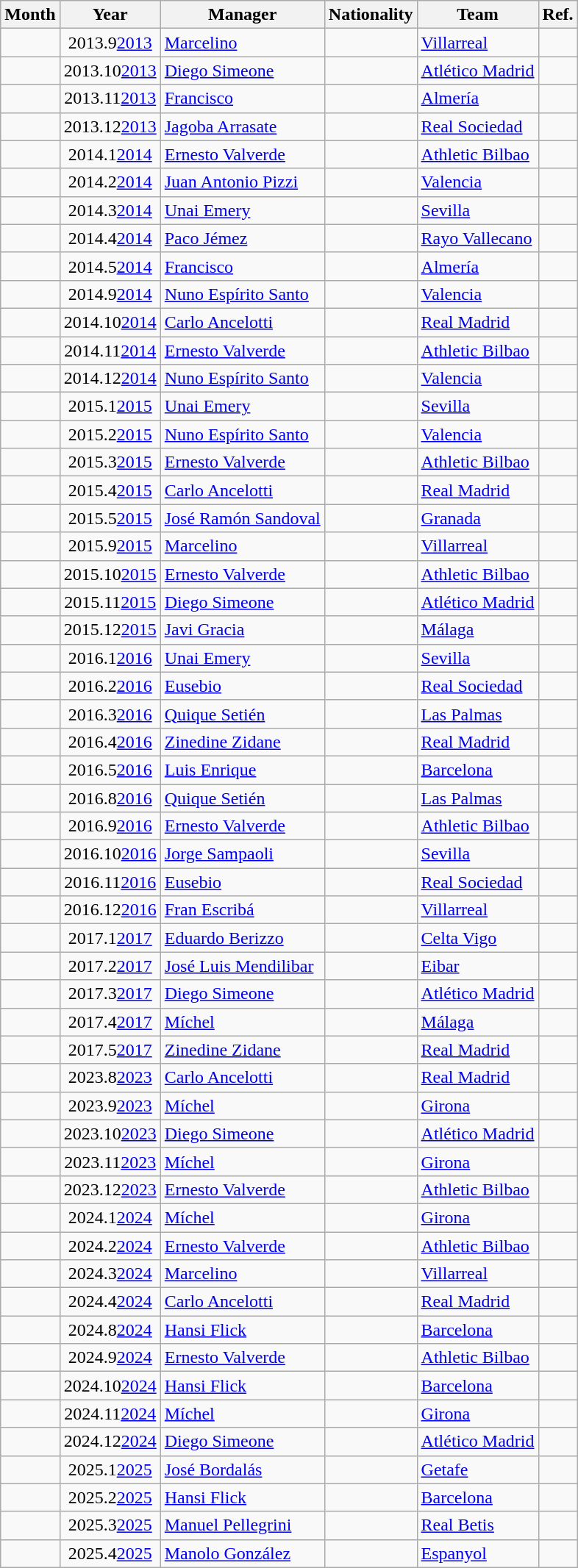<table class="wikitable sortable">
<tr>
<th>Month</th>
<th>Year</th>
<th>Manager</th>
<th>Nationality</th>
<th>Team</th>
<th class="unsortable">Ref.</th>
</tr>
<tr>
<td></td>
<td align=center><span>2013.9</span><a href='#'>2013</a></td>
<td><a href='#'>Marcelino</a></td>
<td></td>
<td><a href='#'>Villarreal</a></td>
<td align="center"></td>
</tr>
<tr>
<td></td>
<td align=center><span>2013.10</span><a href='#'>2013</a></td>
<td><a href='#'>Diego Simeone</a></td>
<td></td>
<td><a href='#'>Atlético Madrid</a></td>
<td align="center"></td>
</tr>
<tr>
<td></td>
<td align=center><span>2013.11</span><a href='#'>2013</a></td>
<td><a href='#'>Francisco</a></td>
<td></td>
<td><a href='#'>Almería</a></td>
<td align="center"></td>
</tr>
<tr>
<td></td>
<td align=center><span>2013.12</span><a href='#'>2013</a></td>
<td><a href='#'>Jagoba Arrasate</a></td>
<td></td>
<td><a href='#'>Real Sociedad</a></td>
<td align="center"></td>
</tr>
<tr>
<td></td>
<td align=center><span>2014.1</span><a href='#'>2014</a></td>
<td><a href='#'>Ernesto Valverde</a></td>
<td></td>
<td><a href='#'>Athletic Bilbao</a></td>
<td align="center"></td>
</tr>
<tr>
<td></td>
<td align=center><span>2014.2</span><a href='#'>2014</a></td>
<td><a href='#'>Juan Antonio Pizzi</a></td>
<td></td>
<td><a href='#'>Valencia</a></td>
<td align="center"></td>
</tr>
<tr>
<td></td>
<td align=center><span>2014.3</span><a href='#'>2014</a></td>
<td><a href='#'>Unai Emery</a></td>
<td></td>
<td><a href='#'>Sevilla</a></td>
<td align="center"></td>
</tr>
<tr>
<td></td>
<td align=center><span>2014.4</span><a href='#'>2014</a></td>
<td><a href='#'>Paco Jémez</a></td>
<td></td>
<td><a href='#'>Rayo Vallecano</a></td>
<td align="center"></td>
</tr>
<tr>
<td></td>
<td align=center><span>2014.5</span><a href='#'>2014</a></td>
<td><a href='#'>Francisco</a></td>
<td></td>
<td><a href='#'>Almería</a></td>
<td align="center"></td>
</tr>
<tr>
<td></td>
<td align=center><span>2014.9</span><a href='#'>2014</a></td>
<td><a href='#'>Nuno Espírito Santo</a></td>
<td></td>
<td><a href='#'>Valencia</a></td>
<td align="center"></td>
</tr>
<tr>
<td></td>
<td align=center><span>2014.10</span><a href='#'>2014</a></td>
<td><a href='#'>Carlo Ancelotti</a></td>
<td></td>
<td><a href='#'>Real Madrid</a></td>
<td align="center"></td>
</tr>
<tr>
<td></td>
<td align=center><span>2014.11</span><a href='#'>2014</a></td>
<td><a href='#'>Ernesto Valverde</a></td>
<td></td>
<td><a href='#'>Athletic Bilbao</a></td>
<td align=center></td>
</tr>
<tr>
<td></td>
<td align=center><span>2014.12</span><a href='#'>2014</a></td>
<td><a href='#'>Nuno Espírito Santo</a></td>
<td></td>
<td><a href='#'>Valencia</a></td>
<td align="center"></td>
</tr>
<tr>
<td></td>
<td align=center><span>2015.1</span><a href='#'>2015</a></td>
<td><a href='#'>Unai Emery</a></td>
<td></td>
<td><a href='#'>Sevilla</a></td>
<td align=center></td>
</tr>
<tr>
<td></td>
<td align=center><span>2015.2</span><a href='#'>2015</a></td>
<td><a href='#'>Nuno Espírito Santo</a></td>
<td></td>
<td><a href='#'>Valencia</a></td>
<td align="center"></td>
</tr>
<tr>
<td></td>
<td align=center><span>2015.3</span><a href='#'>2015</a></td>
<td><a href='#'>Ernesto Valverde</a></td>
<td></td>
<td><a href='#'>Athletic Bilbao</a></td>
<td align=center></td>
</tr>
<tr>
<td></td>
<td align=center><span>2015.4</span><a href='#'>2015</a></td>
<td><a href='#'>Carlo Ancelotti</a></td>
<td></td>
<td><a href='#'>Real Madrid</a></td>
<td align="center"></td>
</tr>
<tr>
<td></td>
<td align=center><span>2015.5</span><a href='#'>2015</a></td>
<td><a href='#'>José Ramón Sandoval</a></td>
<td></td>
<td><a href='#'>Granada</a></td>
<td align="center"></td>
</tr>
<tr>
<td></td>
<td align=center><span>2015.9</span><a href='#'>2015</a></td>
<td><a href='#'>Marcelino</a></td>
<td></td>
<td><a href='#'>Villarreal</a></td>
<td align="center"></td>
</tr>
<tr>
<td></td>
<td align=center><span>2015.10</span><a href='#'>2015</a></td>
<td><a href='#'>Ernesto Valverde</a></td>
<td></td>
<td><a href='#'>Athletic Bilbao</a></td>
<td align=center></td>
</tr>
<tr>
<td></td>
<td align=center><span>2015.11</span><a href='#'>2015</a></td>
<td><a href='#'>Diego Simeone</a></td>
<td></td>
<td><a href='#'>Atlético Madrid</a></td>
<td align="center"></td>
</tr>
<tr>
<td></td>
<td align=center><span>2015.12</span><a href='#'>2015</a></td>
<td><a href='#'>Javi Gracia</a></td>
<td></td>
<td><a href='#'>Málaga</a></td>
<td align="center"></td>
</tr>
<tr>
<td></td>
<td align=center><span>2016.1</span><a href='#'>2016</a></td>
<td><a href='#'>Unai Emery</a></td>
<td></td>
<td><a href='#'>Sevilla</a></td>
<td align=center></td>
</tr>
<tr>
<td></td>
<td align=center><span>2016.2</span><a href='#'>2016</a></td>
<td><a href='#'>Eusebio</a></td>
<td></td>
<td><a href='#'>Real Sociedad</a></td>
<td align=center></td>
</tr>
<tr>
<td></td>
<td align=center><span>2016.3</span><a href='#'>2016</a></td>
<td><a href='#'>Quique Setién</a></td>
<td></td>
<td><a href='#'>Las Palmas</a></td>
<td align=center></td>
</tr>
<tr>
<td></td>
<td align=center><span>2016.4</span><a href='#'>2016</a></td>
<td><a href='#'>Zinedine Zidane</a></td>
<td></td>
<td><a href='#'>Real Madrid</a></td>
<td align=center></td>
</tr>
<tr>
<td></td>
<td align=center><span>2016.5</span><a href='#'>2016</a></td>
<td><a href='#'>Luis Enrique</a></td>
<td></td>
<td><a href='#'>Barcelona</a></td>
<td align=center></td>
</tr>
<tr>
<td></td>
<td align=center><span>2016.8</span><a href='#'>2016</a></td>
<td><a href='#'>Quique Setién</a></td>
<td></td>
<td><a href='#'>Las Palmas</a></td>
<td align=center></td>
</tr>
<tr>
<td></td>
<td align=center><span>2016.9</span><a href='#'>2016</a></td>
<td><a href='#'>Ernesto Valverde</a></td>
<td></td>
<td><a href='#'>Athletic Bilbao</a></td>
<td align=center></td>
</tr>
<tr>
<td></td>
<td align=center><span>2016.10</span><a href='#'>2016</a></td>
<td><a href='#'>Jorge Sampaoli</a></td>
<td></td>
<td><a href='#'>Sevilla</a></td>
<td align=center></td>
</tr>
<tr>
<td></td>
<td align=center><span>2016.11</span><a href='#'>2016</a></td>
<td><a href='#'>Eusebio</a></td>
<td></td>
<td><a href='#'>Real Sociedad</a></td>
<td align=center></td>
</tr>
<tr>
<td></td>
<td align=center><span>2016.12</span><a href='#'>2016</a></td>
<td><a href='#'>Fran Escribá</a></td>
<td></td>
<td><a href='#'>Villarreal</a></td>
<td align=center></td>
</tr>
<tr>
<td></td>
<td align=center><span>2017.1</span><a href='#'>2017</a></td>
<td><a href='#'>Eduardo Berizzo</a></td>
<td></td>
<td><a href='#'>Celta Vigo</a></td>
<td align=center></td>
</tr>
<tr>
<td></td>
<td align=center><span>2017.2</span><a href='#'>2017</a></td>
<td><a href='#'>José Luis Mendilibar</a></td>
<td></td>
<td><a href='#'>Eibar</a></td>
<td align=center></td>
</tr>
<tr>
<td></td>
<td align=center><span>2017.3</span><a href='#'>2017</a></td>
<td><a href='#'>Diego Simeone</a></td>
<td></td>
<td><a href='#'>Atlético Madrid</a></td>
<td align=center></td>
</tr>
<tr>
<td></td>
<td align=center><span>2017.4</span><a href='#'>2017</a></td>
<td><a href='#'>Míchel</a></td>
<td></td>
<td><a href='#'>Málaga</a></td>
<td align=center></td>
</tr>
<tr>
<td></td>
<td align=center><span>2017.5</span><a href='#'>2017</a></td>
<td><a href='#'>Zinedine Zidane</a></td>
<td></td>
<td><a href='#'>Real Madrid</a></td>
<td align=center></td>
</tr>
<tr>
<td></td>
<td align=center><span>2023.8</span><a href='#'>2023</a></td>
<td><a href='#'>Carlo Ancelotti</a></td>
<td></td>
<td><a href='#'>Real Madrid</a></td>
<td align=center></td>
</tr>
<tr>
<td></td>
<td align=center><span>2023.9</span><a href='#'>2023</a></td>
<td><a href='#'>Míchel</a></td>
<td></td>
<td><a href='#'>Girona</a></td>
<td align=center></td>
</tr>
<tr>
<td></td>
<td align=center><span>2023.10</span><a href='#'>2023</a></td>
<td><a href='#'>Diego Simeone</a></td>
<td></td>
<td><a href='#'>Atlético Madrid</a></td>
<td align=center></td>
</tr>
<tr>
<td></td>
<td align=center><span>2023.11</span><a href='#'>2023</a></td>
<td><a href='#'>Míchel</a></td>
<td></td>
<td><a href='#'>Girona</a></td>
<td align=center></td>
</tr>
<tr>
<td></td>
<td align=center><span>2023.12</span><a href='#'>2023</a></td>
<td><a href='#'>Ernesto Valverde</a></td>
<td></td>
<td><a href='#'>Athletic Bilbao</a></td>
<td align=center></td>
</tr>
<tr>
<td></td>
<td align=center><span>2024.1</span><a href='#'>2024</a></td>
<td><a href='#'>Míchel</a></td>
<td></td>
<td><a href='#'>Girona</a></td>
<td align=center></td>
</tr>
<tr>
<td></td>
<td align=center><span>2024.2</span><a href='#'>2024</a></td>
<td><a href='#'>Ernesto Valverde</a></td>
<td></td>
<td><a href='#'>Athletic Bilbao</a></td>
<td align=center></td>
</tr>
<tr>
<td></td>
<td align=center><span>2024.3</span><a href='#'>2024</a></td>
<td><a href='#'>Marcelino</a></td>
<td></td>
<td><a href='#'>Villarreal</a></td>
<td align=center></td>
</tr>
<tr>
<td></td>
<td align=center><span>2024.4</span><a href='#'>2024</a></td>
<td><a href='#'>Carlo Ancelotti</a></td>
<td></td>
<td><a href='#'>Real Madrid</a></td>
<td align=center></td>
</tr>
<tr>
<td></td>
<td align=center><span>2024.8</span><a href='#'>2024</a></td>
<td><a href='#'>Hansi Flick</a></td>
<td></td>
<td><a href='#'>Barcelona</a></td>
<td align=center></td>
</tr>
<tr>
<td></td>
<td align=center><span>2024.9</span><a href='#'>2024</a></td>
<td><a href='#'>Ernesto Valverde</a></td>
<td></td>
<td><a href='#'>Athletic Bilbao</a></td>
<td align=center></td>
</tr>
<tr>
<td></td>
<td align=center><span>2024.10</span><a href='#'>2024</a></td>
<td><a href='#'>Hansi Flick</a></td>
<td></td>
<td><a href='#'>Barcelona</a></td>
<td align=center></td>
</tr>
<tr>
<td></td>
<td align=center><span>2024.11</span><a href='#'>2024</a></td>
<td><a href='#'>Míchel</a></td>
<td></td>
<td><a href='#'>Girona</a></td>
<td align=center></td>
</tr>
<tr>
<td></td>
<td align=center><span>2024.12</span><a href='#'>2024</a></td>
<td><a href='#'>Diego Simeone</a></td>
<td></td>
<td><a href='#'>Atlético Madrid</a></td>
<td align=center></td>
</tr>
<tr>
<td></td>
<td align=center><span>2025.1</span><a href='#'>2025</a></td>
<td><a href='#'>José Bordalás</a></td>
<td></td>
<td><a href='#'>Getafe</a></td>
<td align=center></td>
</tr>
<tr>
<td></td>
<td align=center><span>2025.2</span><a href='#'>2025</a></td>
<td><a href='#'>Hansi Flick</a></td>
<td></td>
<td><a href='#'>Barcelona</a></td>
<td align=center></td>
</tr>
<tr>
<td></td>
<td align=center><span>2025.3</span><a href='#'>2025</a></td>
<td><a href='#'>Manuel Pellegrini</a></td>
<td></td>
<td><a href='#'>Real Betis</a></td>
<td align=center></td>
</tr>
<tr>
<td></td>
<td align=center><span>2025.4</span><a href='#'>2025</a></td>
<td><a href='#'>Manolo González</a></td>
<td></td>
<td><a href='#'>Espanyol</a></td>
<td align=center></td>
</tr>
</table>
